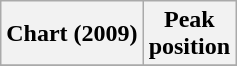<table class="wikitable">
<tr>
<th>Chart (2009)</th>
<th>Peak<br>position</th>
</tr>
<tr>
</tr>
</table>
